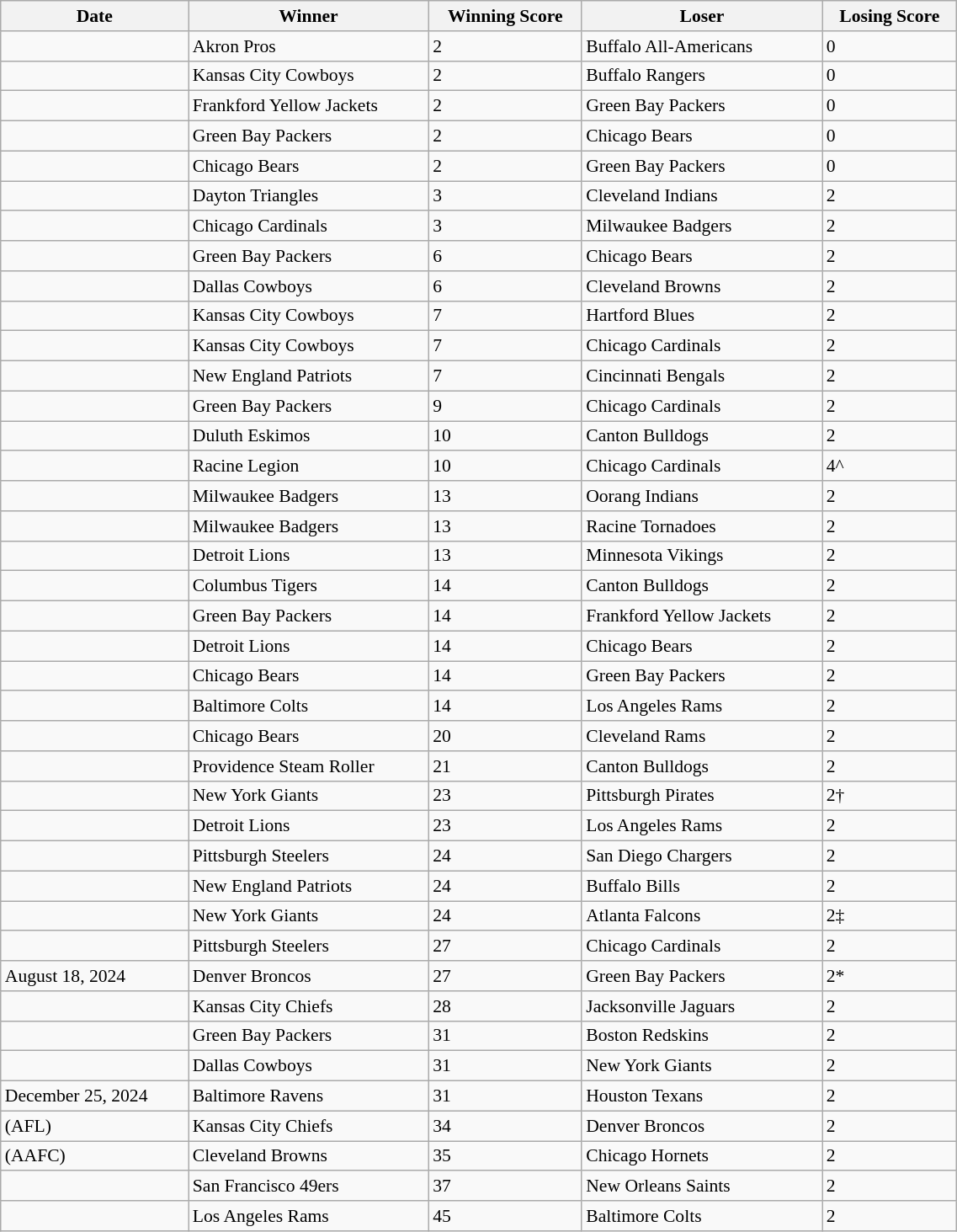<table class="wikitable sortable" style="font-size: 90%; width: 60%">
<tr>
<th>Date</th>
<th>Winner</th>
<th>Winning Score</th>
<th>Loser</th>
<th>Losing Score</th>
</tr>
<tr>
<td></td>
<td>Akron Pros</td>
<td>2</td>
<td>Buffalo All-Americans</td>
<td>0</td>
</tr>
<tr>
<td></td>
<td>Kansas City Cowboys</td>
<td>2</td>
<td>Buffalo Rangers</td>
<td>0</td>
</tr>
<tr>
<td></td>
<td>Frankford Yellow Jackets</td>
<td>2</td>
<td>Green Bay Packers</td>
<td>0</td>
</tr>
<tr>
<td></td>
<td>Green Bay Packers</td>
<td>2</td>
<td>Chicago Bears</td>
<td>0</td>
</tr>
<tr>
<td></td>
<td>Chicago Bears</td>
<td>2</td>
<td>Green Bay Packers</td>
<td>0</td>
</tr>
<tr>
<td></td>
<td>Dayton Triangles</td>
<td>3</td>
<td>Cleveland Indians</td>
<td>2</td>
</tr>
<tr>
<td></td>
<td>Chicago Cardinals</td>
<td>3</td>
<td>Milwaukee Badgers</td>
<td>2</td>
</tr>
<tr>
<td></td>
<td>Green Bay Packers</td>
<td>6</td>
<td>Chicago Bears</td>
<td>2</td>
</tr>
<tr>
<td></td>
<td>Dallas Cowboys</td>
<td>6</td>
<td>Cleveland Browns</td>
<td>2</td>
</tr>
<tr>
<td></td>
<td>Kansas City Cowboys</td>
<td>7</td>
<td>Hartford Blues</td>
<td>2</td>
</tr>
<tr>
<td></td>
<td>Kansas City Cowboys</td>
<td>7</td>
<td>Chicago Cardinals</td>
<td>2</td>
</tr>
<tr>
<td></td>
<td>New England Patriots</td>
<td>7</td>
<td>Cincinnati Bengals</td>
<td>2</td>
</tr>
<tr>
<td></td>
<td>Green Bay Packers</td>
<td>9</td>
<td>Chicago Cardinals</td>
<td>2</td>
</tr>
<tr>
<td></td>
<td>Duluth Eskimos</td>
<td>10</td>
<td>Canton Bulldogs</td>
<td>2</td>
</tr>
<tr>
<td></td>
<td>Racine Legion</td>
<td>10</td>
<td>Chicago Cardinals</td>
<td>4^</td>
</tr>
<tr>
<td></td>
<td>Milwaukee Badgers</td>
<td>13</td>
<td>Oorang Indians</td>
<td>2</td>
</tr>
<tr>
<td></td>
<td>Milwaukee Badgers</td>
<td>13</td>
<td>Racine Tornadoes</td>
<td>2</td>
</tr>
<tr>
<td></td>
<td>Detroit Lions</td>
<td>13</td>
<td>Minnesota Vikings</td>
<td>2</td>
</tr>
<tr>
<td></td>
<td>Columbus Tigers</td>
<td>14</td>
<td>Canton Bulldogs</td>
<td>2</td>
</tr>
<tr>
<td></td>
<td>Green Bay Packers</td>
<td>14</td>
<td>Frankford Yellow Jackets</td>
<td>2</td>
</tr>
<tr>
<td></td>
<td>Detroit Lions</td>
<td>14</td>
<td>Chicago Bears</td>
<td>2</td>
</tr>
<tr>
<td></td>
<td>Chicago Bears</td>
<td>14</td>
<td>Green Bay Packers</td>
<td>2</td>
</tr>
<tr>
<td></td>
<td>Baltimore Colts</td>
<td>14</td>
<td>Los Angeles Rams</td>
<td>2</td>
</tr>
<tr>
<td></td>
<td>Chicago Bears</td>
<td>20</td>
<td>Cleveland Rams</td>
<td>2</td>
</tr>
<tr>
<td></td>
<td>Providence Steam Roller</td>
<td>21</td>
<td>Canton Bulldogs</td>
<td>2</td>
</tr>
<tr>
<td></td>
<td>New York Giants</td>
<td>23</td>
<td>Pittsburgh Pirates</td>
<td>2†</td>
</tr>
<tr>
<td></td>
<td>Detroit Lions</td>
<td>23</td>
<td>Los Angeles Rams</td>
<td>2</td>
</tr>
<tr>
<td></td>
<td>Pittsburgh Steelers</td>
<td>24</td>
<td>San Diego Chargers</td>
<td>2</td>
</tr>
<tr>
<td></td>
<td>New England Patriots</td>
<td>24</td>
<td>Buffalo Bills</td>
<td>2</td>
</tr>
<tr>
<td></td>
<td>New York Giants</td>
<td>24</td>
<td>Atlanta Falcons</td>
<td>2‡</td>
</tr>
<tr>
<td></td>
<td>Pittsburgh Steelers</td>
<td>27</td>
<td>Chicago Cardinals</td>
<td>2</td>
</tr>
<tr>
<td>August 18, 2024</td>
<td>Denver Broncos</td>
<td>27</td>
<td>Green Bay Packers</td>
<td>2*</td>
</tr>
<tr>
<td></td>
<td>Kansas City Chiefs</td>
<td>28</td>
<td>Jacksonville Jaguars</td>
<td>2</td>
</tr>
<tr>
<td></td>
<td>Green Bay Packers</td>
<td>31</td>
<td>Boston Redskins</td>
<td>2</td>
</tr>
<tr>
<td></td>
<td>Dallas Cowboys</td>
<td>31</td>
<td>New York Giants</td>
<td>2</td>
</tr>
<tr>
<td>December 25, 2024</td>
<td>Baltimore Ravens</td>
<td>31</td>
<td>Houston Texans</td>
<td>2</td>
</tr>
<tr>
<td> (AFL)</td>
<td>Kansas City Chiefs</td>
<td>34</td>
<td>Denver Broncos</td>
<td>2</td>
</tr>
<tr>
<td> (AAFC)</td>
<td>Cleveland Browns</td>
<td>35</td>
<td>Chicago Hornets</td>
<td>2</td>
</tr>
<tr>
<td></td>
<td>San Francisco 49ers</td>
<td>37</td>
<td>New Orleans Saints</td>
<td>2</td>
</tr>
<tr>
<td></td>
<td>Los Angeles Rams</td>
<td>45</td>
<td>Baltimore Colts</td>
<td>2</td>
</tr>
</table>
